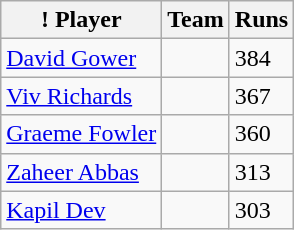<table class="wikitable">
<tr>
<th>! Player</th>
<th>Team</th>
<th>Runs</th>
</tr>
<tr>
<td><a href='#'>David Gower</a></td>
<td></td>
<td>384</td>
</tr>
<tr>
<td><a href='#'>Viv Richards</a></td>
<td></td>
<td>367</td>
</tr>
<tr>
<td><a href='#'>Graeme Fowler</a></td>
<td></td>
<td>360</td>
</tr>
<tr>
<td><a href='#'>Zaheer Abbas</a></td>
<td></td>
<td>313</td>
</tr>
<tr>
<td><a href='#'>Kapil Dev</a></td>
<td></td>
<td>303</td>
</tr>
</table>
